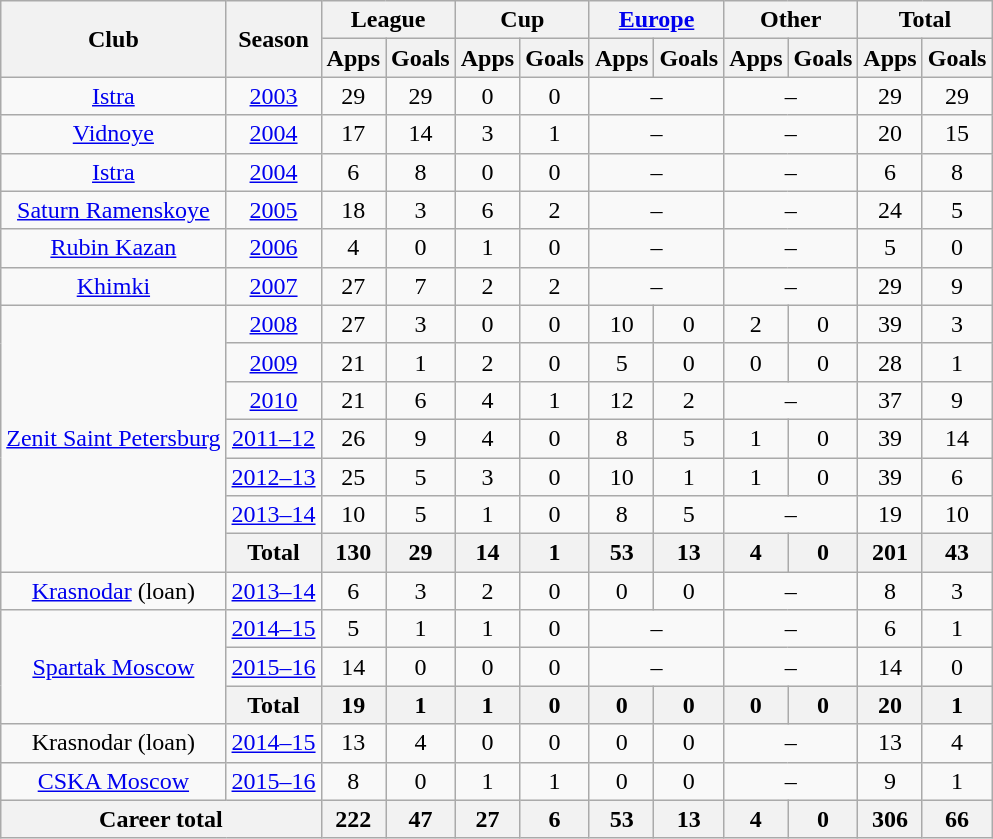<table class="wikitable" style="text-align:center">
<tr>
<th rowspan="2">Club</th>
<th rowspan="2">Season</th>
<th colspan="2">League</th>
<th colspan="2">Cup</th>
<th colspan="2"><a href='#'>Europe</a></th>
<th colspan="2">Other</th>
<th colspan="2">Total</th>
</tr>
<tr>
<th>Apps</th>
<th>Goals</th>
<th>Apps</th>
<th>Goals</th>
<th>Apps</th>
<th>Goals</th>
<th>Apps</th>
<th>Goals</th>
<th>Apps</th>
<th>Goals</th>
</tr>
<tr>
<td><a href='#'>Istra</a></td>
<td><a href='#'>2003</a></td>
<td>29</td>
<td>29</td>
<td>0</td>
<td>0</td>
<td colspan="2">–</td>
<td colspan="2">–</td>
<td>29</td>
<td>29</td>
</tr>
<tr>
<td><a href='#'>Vidnoye</a></td>
<td><a href='#'>2004</a></td>
<td>17</td>
<td>14</td>
<td>3</td>
<td>1</td>
<td colspan="2">–</td>
<td colspan="2">–</td>
<td>20</td>
<td>15</td>
</tr>
<tr>
<td><a href='#'>Istra</a></td>
<td><a href='#'>2004</a></td>
<td>6</td>
<td>8</td>
<td>0</td>
<td>0</td>
<td colspan="2">–</td>
<td colspan="2">–</td>
<td>6</td>
<td>8</td>
</tr>
<tr>
<td><a href='#'>Saturn Ramenskoye</a></td>
<td><a href='#'>2005</a></td>
<td>18</td>
<td>3</td>
<td>6</td>
<td>2</td>
<td colspan="2">–</td>
<td colspan="2">–</td>
<td>24</td>
<td>5</td>
</tr>
<tr>
<td><a href='#'>Rubin Kazan</a></td>
<td><a href='#'>2006</a></td>
<td>4</td>
<td>0</td>
<td>1</td>
<td>0</td>
<td colspan="2">–</td>
<td colspan="2">–</td>
<td>5</td>
<td>0</td>
</tr>
<tr>
<td><a href='#'>Khimki</a></td>
<td><a href='#'>2007</a></td>
<td>27</td>
<td>7</td>
<td>2</td>
<td>2</td>
<td colspan="2">–</td>
<td colspan="2">–</td>
<td>29</td>
<td>9</td>
</tr>
<tr>
<td rowspan="7"><a href='#'>Zenit Saint Petersburg</a></td>
<td><a href='#'>2008</a></td>
<td>27</td>
<td>3</td>
<td>0</td>
<td>0</td>
<td>10</td>
<td>0</td>
<td>2</td>
<td>0</td>
<td>39</td>
<td>3</td>
</tr>
<tr>
<td><a href='#'>2009</a></td>
<td>21</td>
<td>1</td>
<td>2</td>
<td>0</td>
<td>5</td>
<td>0</td>
<td>0</td>
<td>0</td>
<td>28</td>
<td>1</td>
</tr>
<tr>
<td><a href='#'>2010</a></td>
<td>21</td>
<td>6</td>
<td>4</td>
<td>1</td>
<td>12</td>
<td>2</td>
<td colspan="2">–</td>
<td>37</td>
<td>9</td>
</tr>
<tr>
<td><a href='#'>2011–12</a></td>
<td>26</td>
<td>9</td>
<td>4</td>
<td>0</td>
<td>8</td>
<td>5</td>
<td>1</td>
<td>0</td>
<td>39</td>
<td>14</td>
</tr>
<tr>
<td><a href='#'>2012–13</a></td>
<td>25</td>
<td>5</td>
<td>3</td>
<td>0</td>
<td>10</td>
<td>1</td>
<td>1</td>
<td>0</td>
<td>39</td>
<td>6</td>
</tr>
<tr>
<td><a href='#'>2013–14</a></td>
<td>10</td>
<td>5</td>
<td>1</td>
<td>0</td>
<td>8</td>
<td>5</td>
<td colspan="2">–</td>
<td>19</td>
<td>10</td>
</tr>
<tr>
<th>Total</th>
<th>130</th>
<th>29</th>
<th>14</th>
<th>1</th>
<th>53</th>
<th>13</th>
<th>4</th>
<th>0</th>
<th>201</th>
<th>43</th>
</tr>
<tr>
<td><a href='#'>Krasnodar</a> (loan)</td>
<td><a href='#'>2013–14</a></td>
<td>6</td>
<td>3</td>
<td>2</td>
<td>0</td>
<td>0</td>
<td>0</td>
<td colspan="2">–</td>
<td>8</td>
<td>3</td>
</tr>
<tr>
<td rowspan="3"><a href='#'>Spartak Moscow</a></td>
<td><a href='#'>2014–15</a></td>
<td>5</td>
<td>1</td>
<td>1</td>
<td>0</td>
<td colspan="2">–</td>
<td colspan="2">–</td>
<td>6</td>
<td>1</td>
</tr>
<tr>
<td><a href='#'>2015–16</a></td>
<td>14</td>
<td>0</td>
<td>0</td>
<td>0</td>
<td colspan="2">–</td>
<td colspan="2">–</td>
<td>14</td>
<td>0</td>
</tr>
<tr>
<th>Total</th>
<th>19</th>
<th>1</th>
<th>1</th>
<th>0</th>
<th>0</th>
<th>0</th>
<th>0</th>
<th>0</th>
<th>20</th>
<th>1</th>
</tr>
<tr>
<td>Krasnodar (loan)</td>
<td><a href='#'>2014–15</a></td>
<td>13</td>
<td>4</td>
<td>0</td>
<td>0</td>
<td>0</td>
<td>0</td>
<td colspan="2">–</td>
<td>13</td>
<td>4</td>
</tr>
<tr>
<td><a href='#'>CSKA Moscow</a></td>
<td><a href='#'>2015–16</a></td>
<td>8</td>
<td>0</td>
<td>1</td>
<td>1</td>
<td>0</td>
<td>0</td>
<td colspan="2">–</td>
<td>9</td>
<td>1</td>
</tr>
<tr>
<th colspan="2">Career total</th>
<th>222</th>
<th>47</th>
<th>27</th>
<th>6</th>
<th>53</th>
<th>13</th>
<th>4</th>
<th>0</th>
<th>306</th>
<th>66</th>
</tr>
</table>
